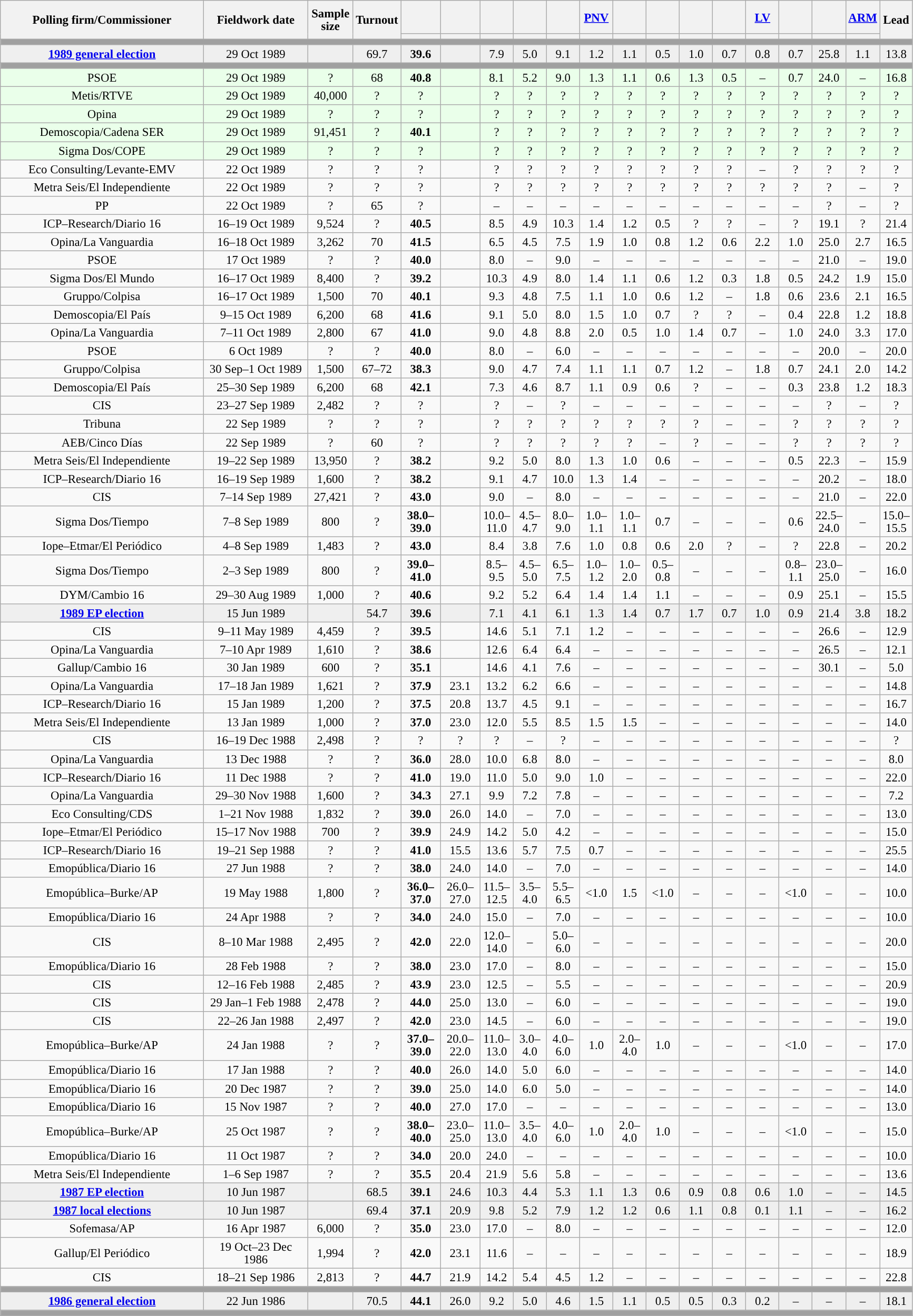<table class="wikitable collapsible" style="text-align:center; font-size:95%; line-height:16px;">
<tr style="height:42px;">
<th style="width:250px;" rowspan="2">Polling firm/Commissioner</th>
<th style="width:125px;" rowspan="2">Fieldwork date</th>
<th style="width:50px;" rowspan="2">Sample size</th>
<th style="width:45px;" rowspan="2">Turnout</th>
<th style="width:43px;"></th>
<th style="width:43px;"></th>
<th style="width:35px;"></th>
<th style="width:35px;"></th>
<th style="width:35px;"></th>
<th style="width:35px;"><a href='#'>PNV</a></th>
<th style="width:35px;"></th>
<th style="width:35px;"></th>
<th style="width:35px;"></th>
<th style="width:35px;"></th>
<th style="width:35px;"><a href='#'>LV</a></th>
<th style="width:35px;"></th>
<th style="width:35px;"></th>
<th style="width:35px;"><a href='#'>ARM</a></th>
<th style="width:30px;" rowspan="2">Lead</th>
</tr>
<tr>
<th style="color:inherit;background:"></th>
<th style="color:inherit;background:"></th>
<th style="color:inherit;background:"></th>
<th style="color:inherit;background:"></th>
<th style="color:inherit;background:"></th>
<th style="color:inherit;background:"></th>
<th style="color:inherit;background:"></th>
<th style="color:inherit;background:"></th>
<th style="color:inherit;background:"></th>
<th style="color:inherit;background:"></th>
<th style="color:inherit;background:"></th>
<th style="color:inherit;background:"></th>
<th style="color:inherit;background:"></th>
<th style="color:inherit;background:"></th>
</tr>
<tr>
<td colspan="19" style="background:#A0A0A0"></td>
</tr>
<tr style="background:#EFEFEF;">
<td><strong><a href='#'>1989 general election</a></strong></td>
<td>29 Oct 1989</td>
<td></td>
<td>69.7</td>
<td><strong>39.6</strong><br></td>
<td></td>
<td>7.9<br></td>
<td>5.0<br></td>
<td>9.1<br></td>
<td>1.2<br></td>
<td>1.1<br></td>
<td>0.5<br></td>
<td>1.0<br></td>
<td>0.7<br></td>
<td>0.8<br></td>
<td>0.7<br></td>
<td>25.8<br></td>
<td>1.1<br></td>
<td style="background:">13.8</td>
</tr>
<tr>
<td colspan="19" style="background:#A0A0A0"></td>
</tr>
<tr style="background:#EAFFEA;">
<td>PSOE</td>
<td>29 Oct 1989</td>
<td>?</td>
<td>68</td>
<td><strong>40.8</strong><br></td>
<td></td>
<td>8.1<br></td>
<td>5.2<br></td>
<td>9.0<br></td>
<td>1.3<br></td>
<td>1.1<br></td>
<td>0.6<br></td>
<td>1.3<br></td>
<td>0.5<br></td>
<td>–</td>
<td>0.7<br></td>
<td>24.0<br></td>
<td>–</td>
<td style="background:">16.8</td>
</tr>
<tr style="background:#EAFFEA;">
<td>Metis/RTVE</td>
<td>29 Oct 1989</td>
<td>40,000</td>
<td>?</td>
<td>?<br></td>
<td></td>
<td>?<br></td>
<td>?<br></td>
<td>?<br></td>
<td>?<br></td>
<td>?<br></td>
<td>?<br></td>
<td>?<br></td>
<td>?<br></td>
<td>?<br></td>
<td>?<br></td>
<td>?<br></td>
<td>?<br></td>
<td style="background:">?</td>
</tr>
<tr style="background:#EAFFEA;">
<td>Opina</td>
<td>29 Oct 1989</td>
<td>?</td>
<td>?</td>
<td>?<br></td>
<td></td>
<td>?<br></td>
<td>?<br></td>
<td>?<br></td>
<td>?<br></td>
<td>?<br></td>
<td>?<br></td>
<td>?<br></td>
<td>?<br></td>
<td>?<br></td>
<td>?<br></td>
<td>?<br></td>
<td>?<br></td>
<td style="background:">?</td>
</tr>
<tr style="background:#EAFFEA;">
<td>Demoscopia/Cadena SER</td>
<td>29 Oct 1989</td>
<td>91,451</td>
<td>?</td>
<td><strong>40.1</strong><br></td>
<td></td>
<td>?<br></td>
<td>?<br></td>
<td>?<br></td>
<td>?<br></td>
<td>?<br></td>
<td>?<br></td>
<td>?<br></td>
<td>?<br></td>
<td>?<br></td>
<td>?<br></td>
<td>?<br></td>
<td>?<br></td>
<td style="background:">?</td>
</tr>
<tr style="background:#EAFFEA;">
<td>Sigma Dos/COPE</td>
<td>29 Oct 1989</td>
<td>?</td>
<td>?</td>
<td>?<br></td>
<td></td>
<td>?<br></td>
<td>?<br></td>
<td>?<br></td>
<td>?<br></td>
<td>?<br></td>
<td>?<br></td>
<td>?<br></td>
<td>?<br></td>
<td>?<br></td>
<td>?<br></td>
<td>?<br></td>
<td>?<br></td>
<td style="background:">?</td>
</tr>
<tr>
<td>Eco Consulting/Levante-EMV</td>
<td>22 Oct 1989</td>
<td>?</td>
<td>?</td>
<td>?<br></td>
<td></td>
<td>?<br></td>
<td>?<br></td>
<td>?<br></td>
<td>?<br></td>
<td>?<br></td>
<td>?<br></td>
<td>?<br></td>
<td>?<br></td>
<td>–</td>
<td>?<br></td>
<td>?<br></td>
<td>?<br></td>
<td style="background:">?</td>
</tr>
<tr>
<td>Metra Seis/El Independiente</td>
<td>22 Oct 1989</td>
<td>?</td>
<td>?</td>
<td>?<br></td>
<td></td>
<td>?<br></td>
<td>?<br></td>
<td>?<br></td>
<td>?<br></td>
<td>?<br></td>
<td>?<br></td>
<td>?<br></td>
<td>?<br></td>
<td>?<br></td>
<td>?<br></td>
<td>?<br></td>
<td>–</td>
<td style="background:">?</td>
</tr>
<tr>
<td>PP</td>
<td>22 Oct 1989</td>
<td>?</td>
<td>65</td>
<td>?<br></td>
<td></td>
<td>–</td>
<td>–</td>
<td>–</td>
<td>–</td>
<td>–</td>
<td>–</td>
<td>–</td>
<td>–</td>
<td>–</td>
<td>–</td>
<td>?<br></td>
<td>–</td>
<td style="background:">?</td>
</tr>
<tr>
<td>ICP–Research/Diario 16</td>
<td>16–19 Oct 1989</td>
<td>9,524</td>
<td>?</td>
<td><strong>40.5</strong><br></td>
<td></td>
<td>8.5<br></td>
<td>4.9<br></td>
<td>10.3<br></td>
<td>1.4<br></td>
<td>1.2<br></td>
<td>0.5<br></td>
<td>?<br></td>
<td>?<br></td>
<td>–</td>
<td>?<br></td>
<td>19.1<br></td>
<td>?<br></td>
<td style="background:">21.4</td>
</tr>
<tr>
<td>Opina/La Vanguardia</td>
<td>16–18 Oct 1989</td>
<td>3,262</td>
<td>70</td>
<td><strong>41.5</strong><br></td>
<td></td>
<td>6.5<br></td>
<td>4.5<br></td>
<td>7.5<br></td>
<td>1.9<br></td>
<td>1.0<br></td>
<td>0.8<br></td>
<td>1.2<br></td>
<td>0.6<br></td>
<td>2.2<br></td>
<td>1.0<br></td>
<td>25.0<br></td>
<td>2.7<br></td>
<td style="background:">16.5</td>
</tr>
<tr>
<td>PSOE</td>
<td>17 Oct 1989</td>
<td>?</td>
<td>?</td>
<td><strong>40.0</strong></td>
<td></td>
<td>8.0</td>
<td>–</td>
<td>9.0</td>
<td>–</td>
<td>–</td>
<td>–</td>
<td>–</td>
<td>–</td>
<td>–</td>
<td>–</td>
<td>21.0</td>
<td>–</td>
<td style="background:">19.0</td>
</tr>
<tr>
<td>Sigma Dos/El Mundo</td>
<td>16–17 Oct 1989</td>
<td>8,400</td>
<td>?</td>
<td><strong>39.2</strong><br></td>
<td></td>
<td>10.3<br></td>
<td>4.9<br></td>
<td>8.0<br></td>
<td>1.4<br></td>
<td>1.1<br></td>
<td>0.6<br></td>
<td>1.2<br></td>
<td>0.3<br></td>
<td>1.8<br></td>
<td>0.5<br></td>
<td>24.2<br></td>
<td>1.9<br></td>
<td style="background:">15.0</td>
</tr>
<tr>
<td>Gruppo/Colpisa</td>
<td>16–17 Oct 1989</td>
<td>1,500</td>
<td>70</td>
<td><strong>40.1</strong><br></td>
<td></td>
<td>9.3<br></td>
<td>4.8<br></td>
<td>7.5<br></td>
<td>1.1<br></td>
<td>1.0<br></td>
<td>0.6<br></td>
<td>1.2<br></td>
<td>–</td>
<td>1.8<br></td>
<td>0.6<br></td>
<td>23.6<br></td>
<td>2.1<br></td>
<td style="background:">16.5</td>
</tr>
<tr>
<td>Demoscopia/El País</td>
<td>9–15 Oct 1989</td>
<td>6,200</td>
<td>68</td>
<td><strong>41.6</strong><br></td>
<td></td>
<td>9.1<br></td>
<td>5.0<br></td>
<td>8.0<br></td>
<td>1.5<br></td>
<td>1.0<br></td>
<td>0.7<br></td>
<td>?<br></td>
<td>?<br></td>
<td>–</td>
<td>0.4<br></td>
<td>22.8<br></td>
<td>1.2<br></td>
<td style="background:">18.8</td>
</tr>
<tr>
<td>Opina/La Vanguardia</td>
<td>7–11 Oct 1989</td>
<td>2,800</td>
<td>67</td>
<td><strong>41.0</strong><br></td>
<td></td>
<td>9.0<br></td>
<td>4.8<br></td>
<td>8.8<br></td>
<td>2.0<br></td>
<td>0.5<br></td>
<td>1.0<br></td>
<td>1.4<br></td>
<td>0.7<br></td>
<td>–</td>
<td>1.0<br></td>
<td>24.0<br></td>
<td>3.3<br></td>
<td style="background:">17.0</td>
</tr>
<tr>
<td>PSOE</td>
<td>6 Oct 1989</td>
<td>?</td>
<td>?</td>
<td><strong>40.0</strong></td>
<td></td>
<td>8.0</td>
<td>–</td>
<td>6.0</td>
<td>–</td>
<td>–</td>
<td>–</td>
<td>–</td>
<td>–</td>
<td>–</td>
<td>–</td>
<td>20.0</td>
<td>–</td>
<td style="background:">20.0</td>
</tr>
<tr>
<td>Gruppo/Colpisa</td>
<td>30 Sep–1 Oct 1989</td>
<td>1,500</td>
<td>67–72</td>
<td><strong>38.3</strong><br></td>
<td></td>
<td>9.0<br></td>
<td>4.7<br></td>
<td>7.4<br></td>
<td>1.1<br></td>
<td>1.1<br></td>
<td>0.7<br></td>
<td>1.2<br></td>
<td>–</td>
<td>1.8<br></td>
<td>0.7<br></td>
<td>24.1<br></td>
<td>2.0<br></td>
<td style="background:">14.2</td>
</tr>
<tr>
<td>Demoscopia/El País</td>
<td>25–30 Sep 1989</td>
<td>6,200</td>
<td>68</td>
<td><strong>42.1</strong><br></td>
<td></td>
<td>7.3<br></td>
<td>4.6<br></td>
<td>8.7<br></td>
<td>1.1<br></td>
<td>0.9<br></td>
<td>0.6<br></td>
<td>?<br></td>
<td>–</td>
<td>–</td>
<td>0.3<br></td>
<td>23.8<br></td>
<td>1.2<br></td>
<td style="background:">18.3</td>
</tr>
<tr>
<td>CIS</td>
<td>23–27 Sep 1989</td>
<td>2,482</td>
<td>?</td>
<td>?<br></td>
<td></td>
<td>?<br></td>
<td>–</td>
<td>?<br></td>
<td>–</td>
<td>–</td>
<td>–</td>
<td>–</td>
<td>–</td>
<td>–</td>
<td>–</td>
<td>?<br></td>
<td>–</td>
<td style="background:">?</td>
</tr>
<tr>
<td>Tribuna</td>
<td>22 Sep 1989</td>
<td>?</td>
<td>?</td>
<td>?<br></td>
<td></td>
<td>?<br></td>
<td>?<br></td>
<td>?<br></td>
<td>?<br></td>
<td>?<br></td>
<td>?<br></td>
<td>?<br></td>
<td>–</td>
<td>–</td>
<td>?<br></td>
<td>?<br></td>
<td>?<br></td>
<td style="background:">?</td>
</tr>
<tr>
<td>AEB/Cinco Días</td>
<td>22 Sep 1989</td>
<td>?</td>
<td>60</td>
<td>?<br></td>
<td></td>
<td>?<br></td>
<td>?<br></td>
<td>?<br></td>
<td>?<br></td>
<td>?<br></td>
<td>–</td>
<td>?<br></td>
<td>–</td>
<td>–</td>
<td>?<br></td>
<td>?<br></td>
<td>?<br></td>
<td style="background:">?</td>
</tr>
<tr>
<td>Metra Seis/El Independiente</td>
<td>19–22 Sep 1989</td>
<td>13,950</td>
<td>?</td>
<td><strong>38.2</strong></td>
<td></td>
<td>9.2</td>
<td>5.0</td>
<td>8.0</td>
<td>1.3</td>
<td>1.0</td>
<td>0.6</td>
<td>–</td>
<td>–</td>
<td>–</td>
<td>0.5</td>
<td>22.3</td>
<td>–</td>
<td style="background:">15.9</td>
</tr>
<tr>
<td>ICP–Research/Diario 16</td>
<td>16–19 Sep 1989</td>
<td>1,600</td>
<td>?</td>
<td><strong>38.2</strong></td>
<td></td>
<td>9.1</td>
<td>4.7</td>
<td>10.0</td>
<td>1.3</td>
<td>1.4</td>
<td>–</td>
<td>–</td>
<td>–</td>
<td>–</td>
<td>–</td>
<td>20.2</td>
<td>–</td>
<td style="background:">18.0</td>
</tr>
<tr>
<td>CIS</td>
<td>7–14 Sep 1989</td>
<td>27,421</td>
<td>?</td>
<td><strong>43.0</strong><br></td>
<td></td>
<td>9.0<br></td>
<td>–</td>
<td>8.0<br></td>
<td>–</td>
<td>–</td>
<td>–</td>
<td>–</td>
<td>–</td>
<td>–</td>
<td>–</td>
<td>21.0<br></td>
<td>–</td>
<td style="background:">22.0</td>
</tr>
<tr>
<td>Sigma Dos/Tiempo</td>
<td>7–8 Sep 1989</td>
<td>800</td>
<td>?</td>
<td><strong>38.0–<br>39.0</strong></td>
<td></td>
<td>10.0–<br>11.0</td>
<td>4.5–<br>4.7</td>
<td>8.0–<br>9.0</td>
<td>1.0–<br>1.1</td>
<td>1.0–<br>1.1</td>
<td>0.7</td>
<td>–</td>
<td>–</td>
<td>–</td>
<td>0.6</td>
<td>22.5–<br>24.0</td>
<td>–</td>
<td style="background:">15.0–<br>15.5</td>
</tr>
<tr>
<td>Iope–Etmar/El Periódico</td>
<td>4–8 Sep 1989</td>
<td>1,483</td>
<td>?</td>
<td><strong>43.0</strong><br></td>
<td></td>
<td>8.4<br></td>
<td>3.8<br></td>
<td>7.6<br></td>
<td>1.0<br></td>
<td>0.8<br></td>
<td>0.6<br></td>
<td>2.0<br></td>
<td>?<br></td>
<td>–</td>
<td>?<br></td>
<td>22.8<br></td>
<td>–</td>
<td style="background:">20.2</td>
</tr>
<tr>
<td>Sigma Dos/Tiempo</td>
<td>2–3 Sep 1989</td>
<td>800</td>
<td>?</td>
<td><strong>39.0–<br>41.0</strong></td>
<td></td>
<td>8.5–<br>9.5</td>
<td>4.5–<br>5.0</td>
<td>6.5–<br>7.5</td>
<td>1.0–<br>1.2</td>
<td>1.0–<br>2.0</td>
<td>0.5–<br>0.8</td>
<td>–</td>
<td>–</td>
<td>–</td>
<td>0.8–<br>1.1</td>
<td>23.0–<br>25.0</td>
<td>–</td>
<td style="background:">16.0</td>
</tr>
<tr>
<td>DYM/Cambio 16</td>
<td>29–30 Aug 1989</td>
<td>1,000</td>
<td>?</td>
<td><strong>40.6</strong></td>
<td></td>
<td>9.2</td>
<td>5.2</td>
<td>6.4</td>
<td>1.4</td>
<td>1.4</td>
<td>1.1</td>
<td>–</td>
<td>–</td>
<td>–</td>
<td>0.9</td>
<td>25.1</td>
<td>–</td>
<td style="background:">15.5</td>
</tr>
<tr style="background:#EFEFEF;">
<td><strong><a href='#'>1989 EP election</a></strong></td>
<td>15 Jun 1989</td>
<td></td>
<td>54.7</td>
<td><strong>39.6</strong><br></td>
<td></td>
<td>7.1<br></td>
<td>4.1<br></td>
<td>6.1<br></td>
<td>1.3<br></td>
<td>1.4<br></td>
<td>0.7<br></td>
<td>1.7<br></td>
<td>0.7<br></td>
<td>1.0<br></td>
<td>0.9<br></td>
<td>21.4<br></td>
<td>3.8<br></td>
<td style="background:">18.2</td>
</tr>
<tr>
<td>CIS</td>
<td>9–11 May 1989</td>
<td>4,459</td>
<td>?</td>
<td><strong>39.5</strong></td>
<td></td>
<td>14.6</td>
<td>5.1</td>
<td>7.1</td>
<td>1.2</td>
<td>–</td>
<td>–</td>
<td>–</td>
<td>–</td>
<td>–</td>
<td>–</td>
<td>26.6</td>
<td>–</td>
<td style="background:">12.9</td>
</tr>
<tr>
<td>Opina/La Vanguardia</td>
<td>7–10 Apr 1989</td>
<td>1,610</td>
<td>?</td>
<td><strong>38.6</strong></td>
<td></td>
<td>12.6</td>
<td>6.4</td>
<td>6.4</td>
<td>–</td>
<td>–</td>
<td>–</td>
<td>–</td>
<td>–</td>
<td>–</td>
<td>–</td>
<td>26.5</td>
<td>–</td>
<td style="background:">12.1</td>
</tr>
<tr>
<td>Gallup/Cambio 16</td>
<td>30 Jan 1989</td>
<td>600</td>
<td>?</td>
<td><strong>35.1</strong></td>
<td></td>
<td>14.6</td>
<td>4.1</td>
<td>7.6</td>
<td>–</td>
<td>–</td>
<td>–</td>
<td>–</td>
<td>–</td>
<td>–</td>
<td>–</td>
<td>30.1</td>
<td>–</td>
<td style="background:">5.0</td>
</tr>
<tr>
<td>Opina/La Vanguardia</td>
<td>17–18 Jan 1989</td>
<td>1,621</td>
<td>?</td>
<td><strong>37.9</strong></td>
<td>23.1</td>
<td>13.2</td>
<td>6.2</td>
<td>6.6</td>
<td>–</td>
<td>–</td>
<td>–</td>
<td>–</td>
<td>–</td>
<td>–</td>
<td>–</td>
<td>–</td>
<td>–</td>
<td style="background:">14.8</td>
</tr>
<tr>
<td>ICP–Research/Diario 16</td>
<td>15 Jan 1989</td>
<td>1,200</td>
<td>?</td>
<td><strong>37.5</strong></td>
<td>20.8</td>
<td>13.7</td>
<td>4.5</td>
<td>9.1</td>
<td>–</td>
<td>–</td>
<td>–</td>
<td>–</td>
<td>–</td>
<td>–</td>
<td>–</td>
<td>–</td>
<td>–</td>
<td style="background:">16.7</td>
</tr>
<tr>
<td>Metra Seis/El Independiente</td>
<td>13 Jan 1989</td>
<td>1,000</td>
<td>?</td>
<td><strong>37.0</strong></td>
<td>23.0</td>
<td>12.0</td>
<td>5.5</td>
<td>8.5</td>
<td>1.5</td>
<td>1.5</td>
<td>–</td>
<td>–</td>
<td>–</td>
<td>–</td>
<td>–</td>
<td>–</td>
<td>–</td>
<td style="background:">14.0</td>
</tr>
<tr>
<td>CIS</td>
<td>16–19 Dec 1988</td>
<td>2,498</td>
<td>?</td>
<td>?<br></td>
<td>?<br></td>
<td>?<br></td>
<td>–</td>
<td>?<br></td>
<td>–</td>
<td>–</td>
<td>–</td>
<td>–</td>
<td>–</td>
<td>–</td>
<td>–</td>
<td>–</td>
<td>–</td>
<td style="background:">?</td>
</tr>
<tr>
<td>Opina/La Vanguardia</td>
<td>13 Dec 1988</td>
<td>?</td>
<td>?</td>
<td><strong>36.0</strong></td>
<td>28.0</td>
<td>10.0</td>
<td>6.8</td>
<td>8.0</td>
<td>–</td>
<td>–</td>
<td>–</td>
<td>–</td>
<td>–</td>
<td>–</td>
<td>–</td>
<td>–</td>
<td>–</td>
<td style="background:">8.0</td>
</tr>
<tr>
<td>ICP–Research/Diario 16</td>
<td>11 Dec 1988</td>
<td>?</td>
<td>?</td>
<td><strong>41.0</strong></td>
<td>19.0</td>
<td>11.0</td>
<td>5.0</td>
<td>9.0</td>
<td>1.0</td>
<td>–</td>
<td>–</td>
<td>–</td>
<td>–</td>
<td>–</td>
<td>–</td>
<td>–</td>
<td>–</td>
<td style="background:">22.0</td>
</tr>
<tr>
<td>Opina/La Vanguardia</td>
<td>29–30 Nov 1988</td>
<td>1,600</td>
<td>?</td>
<td><strong>34.3</strong></td>
<td>27.1</td>
<td>9.9</td>
<td>7.2</td>
<td>7.8</td>
<td>–</td>
<td>–</td>
<td>–</td>
<td>–</td>
<td>–</td>
<td>–</td>
<td>–</td>
<td>–</td>
<td>–</td>
<td style="background:">7.2</td>
</tr>
<tr>
<td>Eco Consulting/CDS</td>
<td>1–21 Nov 1988</td>
<td>1,832</td>
<td>?</td>
<td><strong>39.0</strong></td>
<td>26.0</td>
<td>14.0</td>
<td>–</td>
<td>7.0</td>
<td>–</td>
<td>–</td>
<td>–</td>
<td>–</td>
<td>–</td>
<td>–</td>
<td>–</td>
<td>–</td>
<td>–</td>
<td style="background:">13.0</td>
</tr>
<tr>
<td>Iope–Etmar/El Periódico</td>
<td>15–17 Nov 1988</td>
<td>700</td>
<td>?</td>
<td><strong>39.9</strong></td>
<td>24.9</td>
<td>14.2</td>
<td>5.0</td>
<td>4.2</td>
<td>–</td>
<td>–</td>
<td>–</td>
<td>–</td>
<td>–</td>
<td>–</td>
<td>–</td>
<td>–</td>
<td>–</td>
<td style="background:">15.0</td>
</tr>
<tr>
<td>ICP–Research/Diario 16</td>
<td>19–21 Sep 1988</td>
<td>?</td>
<td>?</td>
<td><strong>41.0</strong></td>
<td>15.5</td>
<td>13.6</td>
<td>5.7</td>
<td>7.5</td>
<td>0.7</td>
<td>–</td>
<td>–</td>
<td>–</td>
<td>–</td>
<td>–</td>
<td>–</td>
<td>–</td>
<td>–</td>
<td style="background:">25.5</td>
</tr>
<tr>
<td>Emopública/Diario 16</td>
<td>27 Jun 1988</td>
<td>?</td>
<td>?</td>
<td><strong>38.0</strong></td>
<td>24.0</td>
<td>14.0</td>
<td>–</td>
<td>7.0</td>
<td>–</td>
<td>–</td>
<td>–</td>
<td>–</td>
<td>–</td>
<td>–</td>
<td>–</td>
<td>–</td>
<td>–</td>
<td style="background:">14.0</td>
</tr>
<tr>
<td>Emopública–Burke/AP</td>
<td>19 May 1988</td>
<td>1,800</td>
<td>?</td>
<td><strong>36.0–<br>37.0</strong><br></td>
<td>26.0–<br>27.0<br></td>
<td>11.5–<br>12.5<br></td>
<td>3.5–<br>4.0<br></td>
<td>5.5–<br>6.5<br></td>
<td><1.0<br></td>
<td>1.5<br></td>
<td><1.0<br></td>
<td>–</td>
<td>–</td>
<td>–</td>
<td><1.0<br></td>
<td>–</td>
<td>–</td>
<td style="background:">10.0</td>
</tr>
<tr>
<td>Emopública/Diario 16</td>
<td>24 Apr 1988</td>
<td>?</td>
<td>?</td>
<td><strong>34.0</strong></td>
<td>24.0</td>
<td>15.0</td>
<td>–</td>
<td>7.0</td>
<td>–</td>
<td>–</td>
<td>–</td>
<td>–</td>
<td>–</td>
<td>–</td>
<td>–</td>
<td>–</td>
<td>–</td>
<td style="background:">10.0</td>
</tr>
<tr>
<td>CIS</td>
<td>8–10 Mar 1988</td>
<td>2,495</td>
<td>?</td>
<td><strong>42.0</strong></td>
<td>22.0</td>
<td>12.0–<br>14.0</td>
<td>–</td>
<td>5.0–<br>6.0</td>
<td>–</td>
<td>–</td>
<td>–</td>
<td>–</td>
<td>–</td>
<td>–</td>
<td>–</td>
<td>–</td>
<td>–</td>
<td style="background:">20.0</td>
</tr>
<tr>
<td>Emopública/Diario 16</td>
<td>28 Feb 1988</td>
<td>?</td>
<td>?</td>
<td><strong>38.0</strong></td>
<td>23.0</td>
<td>17.0</td>
<td>–</td>
<td>8.0</td>
<td>–</td>
<td>–</td>
<td>–</td>
<td>–</td>
<td>–</td>
<td>–</td>
<td>–</td>
<td>–</td>
<td>–</td>
<td style="background:">15.0</td>
</tr>
<tr>
<td>CIS</td>
<td>12–16 Feb 1988</td>
<td>2,485</td>
<td>?</td>
<td><strong>43.9</strong></td>
<td>23.0</td>
<td>12.5</td>
<td>–</td>
<td>5.5</td>
<td>–</td>
<td>–</td>
<td>–</td>
<td>–</td>
<td>–</td>
<td>–</td>
<td>–</td>
<td>–</td>
<td>–</td>
<td style="background:">20.9</td>
</tr>
<tr>
<td>CIS</td>
<td>29 Jan–1 Feb 1988</td>
<td>2,478</td>
<td>?</td>
<td><strong>44.0</strong></td>
<td>25.0</td>
<td>13.0</td>
<td>–</td>
<td>6.0</td>
<td>–</td>
<td>–</td>
<td>–</td>
<td>–</td>
<td>–</td>
<td>–</td>
<td>–</td>
<td>–</td>
<td>–</td>
<td style="background:">19.0</td>
</tr>
<tr>
<td>CIS</td>
<td>22–26 Jan 1988</td>
<td>2,497</td>
<td>?</td>
<td><strong>42.0</strong><br></td>
<td>23.0<br></td>
<td>14.5<br></td>
<td>–</td>
<td>6.0<br></td>
<td>–</td>
<td>–</td>
<td>–</td>
<td>–</td>
<td>–</td>
<td>–</td>
<td>–</td>
<td>–</td>
<td>–</td>
<td style="background:">19.0</td>
</tr>
<tr>
<td>Emopública–Burke/AP</td>
<td>24 Jan 1988</td>
<td>?</td>
<td>?</td>
<td><strong>37.0–<br>39.0</strong></td>
<td>20.0–<br>22.0</td>
<td>11.0–<br>13.0</td>
<td>3.0–<br>4.0</td>
<td>4.0–<br>6.0</td>
<td>1.0</td>
<td>2.0–<br>4.0</td>
<td>1.0</td>
<td>–</td>
<td>–</td>
<td>–</td>
<td><1.0</td>
<td>–</td>
<td>–</td>
<td style="background:">17.0</td>
</tr>
<tr>
<td>Emopública/Diario 16</td>
<td>17 Jan 1988</td>
<td>?</td>
<td>?</td>
<td><strong>40.0</strong></td>
<td>26.0</td>
<td>14.0</td>
<td>5.0</td>
<td>6.0</td>
<td>–</td>
<td>–</td>
<td>–</td>
<td>–</td>
<td>–</td>
<td>–</td>
<td>–</td>
<td>–</td>
<td>–</td>
<td style="background:">14.0</td>
</tr>
<tr>
<td>Emopública/Diario 16</td>
<td>20 Dec 1987</td>
<td>?</td>
<td>?</td>
<td><strong>39.0</strong></td>
<td>25.0</td>
<td>14.0</td>
<td>6.0</td>
<td>5.0</td>
<td>–</td>
<td>–</td>
<td>–</td>
<td>–</td>
<td>–</td>
<td>–</td>
<td>–</td>
<td>–</td>
<td>–</td>
<td style="background:">14.0</td>
</tr>
<tr>
<td>Emopública/Diario 16</td>
<td>15 Nov 1987</td>
<td>?</td>
<td>?</td>
<td><strong>40.0</strong></td>
<td>27.0</td>
<td>17.0</td>
<td>–</td>
<td>–</td>
<td>–</td>
<td>–</td>
<td>–</td>
<td>–</td>
<td>–</td>
<td>–</td>
<td>–</td>
<td>–</td>
<td>–</td>
<td style="background:">13.0</td>
</tr>
<tr>
<td>Emopública–Burke/AP</td>
<td>25 Oct 1987</td>
<td>?</td>
<td>?</td>
<td><strong>38.0–<br>40.0</strong></td>
<td>23.0–<br>25.0</td>
<td>11.0–<br>13.0</td>
<td>3.5–<br>4.0</td>
<td>4.0–<br>6.0</td>
<td>1.0</td>
<td>2.0–<br>4.0</td>
<td>1.0</td>
<td>–</td>
<td>–</td>
<td>–</td>
<td><1.0</td>
<td>–</td>
<td>–</td>
<td style="background:">15.0</td>
</tr>
<tr>
<td>Emopública/Diario 16</td>
<td>11 Oct 1987</td>
<td>?</td>
<td>?</td>
<td><strong>34.0</strong></td>
<td>20.0</td>
<td>24.0</td>
<td>–</td>
<td>–</td>
<td>–</td>
<td>–</td>
<td>–</td>
<td>–</td>
<td>–</td>
<td>–</td>
<td>–</td>
<td>–</td>
<td>–</td>
<td style="background:">10.0</td>
</tr>
<tr>
<td>Metra Seis/El Independiente</td>
<td>1–6 Sep 1987</td>
<td>?</td>
<td>?</td>
<td><strong>35.5</strong></td>
<td>20.4</td>
<td>21.9</td>
<td>5.6</td>
<td>5.8</td>
<td>–</td>
<td>–</td>
<td>–</td>
<td>–</td>
<td>–</td>
<td>–</td>
<td>–</td>
<td>–</td>
<td>–</td>
<td style="background:">13.6</td>
</tr>
<tr style="background:#EFEFEF;">
<td><strong><a href='#'>1987 EP election</a></strong></td>
<td>10 Jun 1987</td>
<td></td>
<td>68.5</td>
<td><strong>39.1</strong><br></td>
<td>24.6<br></td>
<td>10.3<br></td>
<td>4.4<br></td>
<td>5.3<br></td>
<td>1.1<br></td>
<td>1.3<br></td>
<td>0.6<br></td>
<td>0.9<br></td>
<td>0.8<br></td>
<td>0.6<br></td>
<td>1.0<br></td>
<td>–</td>
<td>–</td>
<td style="background:">14.5</td>
</tr>
<tr style="background:#EFEFEF;">
<td><strong><a href='#'>1987 local elections</a></strong></td>
<td>10 Jun 1987</td>
<td></td>
<td>69.4</td>
<td><strong>37.1</strong></td>
<td>20.9</td>
<td>9.8</td>
<td>5.2</td>
<td>7.9</td>
<td>1.2</td>
<td>1.2</td>
<td>0.6</td>
<td>1.1</td>
<td>0.8</td>
<td>0.1</td>
<td>1.1</td>
<td>–</td>
<td>–</td>
<td style="background:">16.2</td>
</tr>
<tr>
<td>Sofemasa/AP</td>
<td>16 Apr 1987</td>
<td>6,000</td>
<td>?</td>
<td><strong>35.0</strong></td>
<td>23.0</td>
<td>17.0</td>
<td>–</td>
<td>8.0</td>
<td>–</td>
<td>–</td>
<td>–</td>
<td>–</td>
<td>–</td>
<td>–</td>
<td>–</td>
<td>–</td>
<td>–</td>
<td style="background:">12.0</td>
</tr>
<tr>
<td>Gallup/El Periódico</td>
<td>19 Oct–23 Dec 1986</td>
<td>1,994</td>
<td>?</td>
<td><strong>42.0</strong></td>
<td>23.1</td>
<td>11.6</td>
<td>–</td>
<td>–</td>
<td>–</td>
<td>–</td>
<td>–</td>
<td>–</td>
<td>–</td>
<td>–</td>
<td>–</td>
<td>–</td>
<td>–</td>
<td style="background:">18.9</td>
</tr>
<tr>
<td>CIS</td>
<td>18–21 Sep 1986</td>
<td>2,813</td>
<td>?</td>
<td><strong>44.7</strong></td>
<td>21.9</td>
<td>14.2</td>
<td>5.4</td>
<td>4.5</td>
<td>1.2</td>
<td>–</td>
<td>–</td>
<td>–</td>
<td>–</td>
<td>–</td>
<td>–</td>
<td>–</td>
<td>–</td>
<td style="background:">22.8</td>
</tr>
<tr>
<td colspan="19" style="background:#A0A0A0"></td>
</tr>
<tr style="background:#EFEFEF;">
<td><strong><a href='#'>1986 general election</a></strong></td>
<td>22 Jun 1986</td>
<td></td>
<td>70.5</td>
<td><strong>44.1</strong><br></td>
<td>26.0<br></td>
<td>9.2<br></td>
<td>5.0<br></td>
<td>4.6<br></td>
<td>1.5<br></td>
<td>1.1<br></td>
<td>0.5<br></td>
<td>0.5<br></td>
<td>0.3<br></td>
<td>0.2<br></td>
<td>–</td>
<td>–</td>
<td>–</td>
<td style="background:">18.1</td>
</tr>
<tr>
<td colspan="19" style="background:#A0A0A0"></td>
</tr>
</table>
